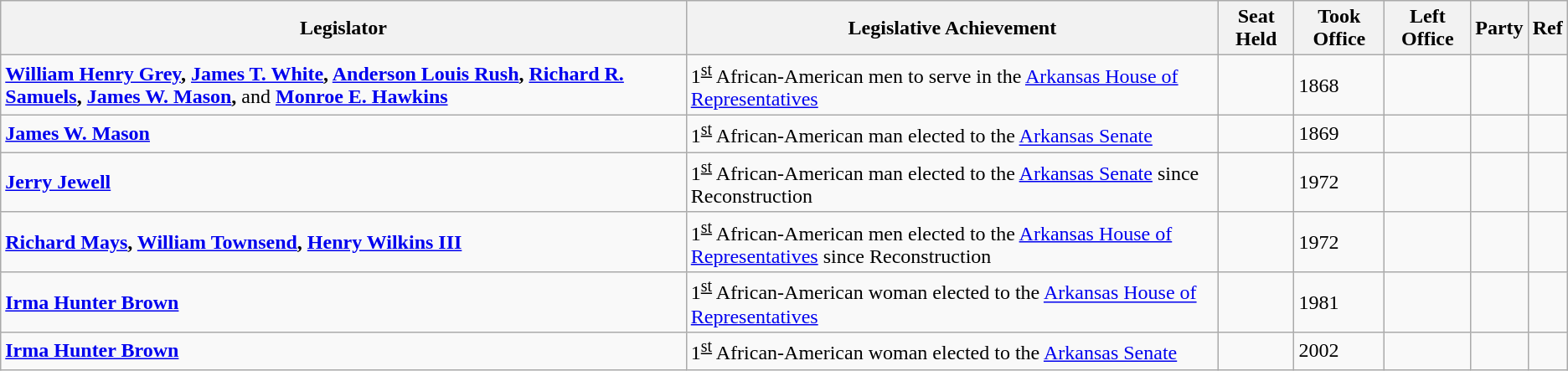<table class="wikitable">
<tr>
<th><strong>Legislator</strong></th>
<th><strong>Legislative Achievement</strong></th>
<th>Seat Held</th>
<th>Took Office</th>
<th><strong>Left Office</strong></th>
<th><strong>Party</strong></th>
<th><strong>Ref</strong></th>
</tr>
<tr>
<td><strong><a href='#'>William Henry Grey</a>, <a href='#'>James T. White</a>, <a href='#'>Anderson Louis Rush</a>, <a href='#'>Richard R. Samuels</a>, <a href='#'>James W. Mason</a>,</strong> and <strong><a href='#'>Monroe E. Hawkins</a></strong></td>
<td>1<sup><u>st</u></sup> African-American men to serve in the <a href='#'>Arkansas House of Representatives</a></td>
<td></td>
<td>1868</td>
<td></td>
<td></td>
<td></td>
</tr>
<tr>
<td><strong><a href='#'>James W. Mason</a></strong></td>
<td>1<sup><u>st</u></sup> African-American man elected to the <a href='#'>Arkansas Senate</a></td>
<td></td>
<td>1869</td>
<td></td>
<td></td>
<td></td>
</tr>
<tr>
<td><strong><a href='#'>Jerry Jewell</a></strong></td>
<td>1<sup><u>st</u></sup> African-American man elected to the <a href='#'>Arkansas Senate</a> since Reconstruction</td>
<td></td>
<td>1972</td>
<td></td>
<td></td>
<td></td>
</tr>
<tr>
<td><strong><a href='#'>Richard Mays</a>, <a href='#'>William Townsend</a>, <a href='#'>Henry Wilkins III</a></strong></td>
<td>1<sup><u>st</u></sup> African-American men elected to the <a href='#'>Arkansas House of Representatives</a> since Reconstruction</td>
<td></td>
<td>1972</td>
<td></td>
<td></td>
<td></td>
</tr>
<tr>
<td><strong><a href='#'>Irma Hunter Brown</a></strong></td>
<td>1<sup><u>st</u></sup> African-American woman elected to the <a href='#'>Arkansas House of Representatives</a></td>
<td></td>
<td>1981</td>
<td></td>
<td></td>
<td></td>
</tr>
<tr>
<td><strong><a href='#'>Irma Hunter Brown</a></strong></td>
<td>1<sup><u>st</u></sup> African-American woman elected to the <a href='#'>Arkansas Senate</a></td>
<td></td>
<td>2002</td>
<td></td>
<td></td>
<td></td>
</tr>
</table>
